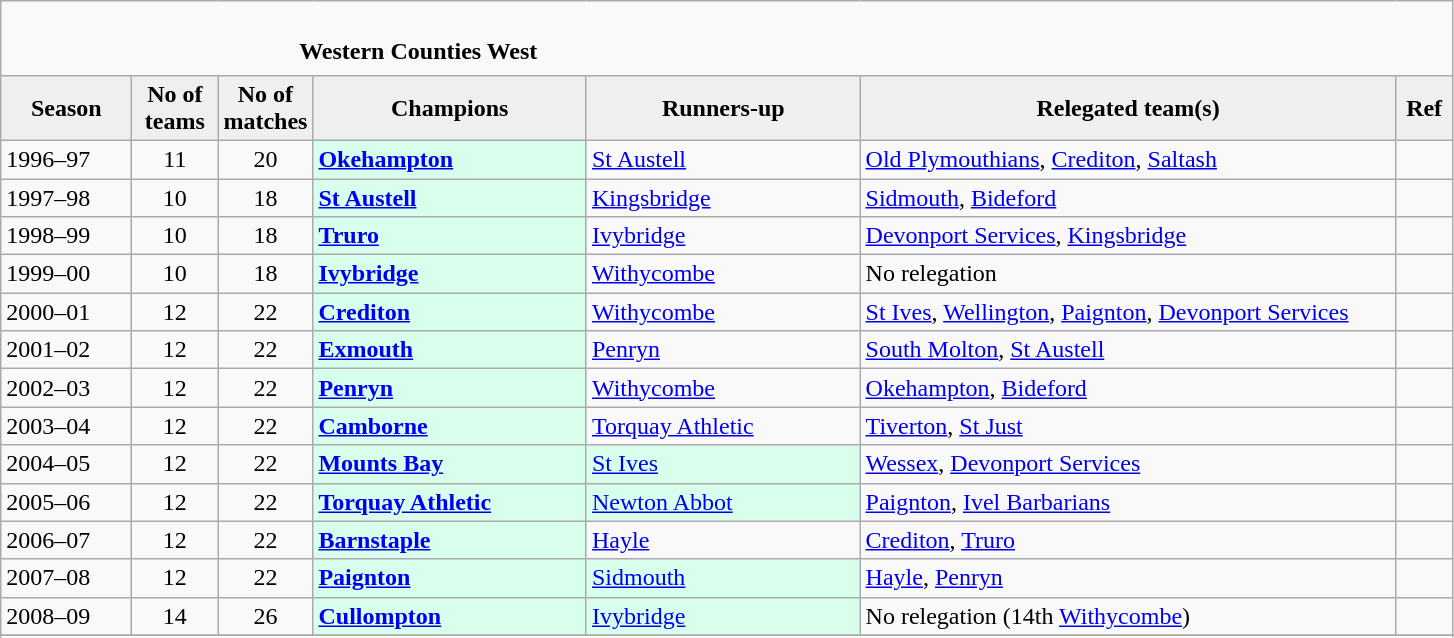<table class="wikitable sortable" style="text-align: left;">
<tr>
<td colspan="11" cellpadding="0" cellspacing="0"><br><table border="0" style="width:100%;" cellpadding="0" cellspacing="0">
<tr>
<td style="width:20%; border:0;"></td>
<td style="border:0;"><strong>Western Counties West</strong></td>
<td style="width:20%; border:0;"></td>
</tr>
</table>
</td>
</tr>
<tr>
<th style="background:#efefef; width:80px;">Season</th>
<th style="background:#efefef; width:50px;">No of teams</th>
<th style="background:#efefef; width:50px;">No of matches</th>
<th style="background:#efefef; width:175px;">Champions</th>
<th style="background:#efefef; width:175px;">Runners-up</th>
<th style="background:#efefef; width:350px;">Relegated team(s)</th>
<th style="background:#efefef; width:30px;">Ref</th>
</tr>
<tr align=left>
<td>1996–97</td>
<td style="text-align: center;">11</td>
<td style="text-align: center;">20</td>
<td style="background:#d8ffeb;"><strong><a href='#'>Okehampton</a></strong></td>
<td><a href='#'>St Austell</a></td>
<td><a href='#'>Old Plymouthians</a>, <a href='#'>Crediton</a>, <a href='#'>Saltash</a></td>
<td></td>
</tr>
<tr>
<td>1997–98</td>
<td style="text-align: center;">10</td>
<td style="text-align: center;">18</td>
<td style="background:#d8ffeb;"><strong><a href='#'>St Austell</a></strong></td>
<td><a href='#'>Kingsbridge</a></td>
<td><a href='#'>Sidmouth</a>, <a href='#'>Bideford</a></td>
<td></td>
</tr>
<tr>
<td>1998–99</td>
<td style="text-align: center;">10</td>
<td style="text-align: center;">18</td>
<td style="background:#d8ffeb;"><strong><a href='#'>Truro</a></strong></td>
<td><a href='#'>Ivybridge</a></td>
<td><a href='#'>Devonport Services</a>, <a href='#'>Kingsbridge</a></td>
<td></td>
</tr>
<tr>
<td>1999–00</td>
<td style="text-align: center;">10</td>
<td style="text-align: center;">18</td>
<td style="background:#d8ffeb;"><strong><a href='#'>Ivybridge</a></strong></td>
<td><a href='#'>Withycombe</a></td>
<td>No relegation</td>
<td></td>
</tr>
<tr>
<td>2000–01</td>
<td style="text-align: center;">12</td>
<td style="text-align: center;">22</td>
<td style="background:#d8ffeb;"><strong><a href='#'>Crediton</a></strong></td>
<td><a href='#'>Withycombe</a></td>
<td><a href='#'>St Ives</a>, <a href='#'>Wellington</a>, <a href='#'>Paignton</a>, <a href='#'>Devonport Services</a></td>
<td></td>
</tr>
<tr>
<td>2001–02</td>
<td style="text-align: center;">12</td>
<td style="text-align: center;">22</td>
<td style="background:#d8ffeb;"><strong><a href='#'>Exmouth</a></strong></td>
<td><a href='#'>Penryn</a></td>
<td><a href='#'>South Molton</a>, <a href='#'>St Austell</a></td>
<td></td>
</tr>
<tr>
<td>2002–03</td>
<td style="text-align: center;">12</td>
<td style="text-align: center;">22</td>
<td style="background:#d8ffeb;"><strong><a href='#'>Penryn</a></strong></td>
<td><a href='#'>Withycombe</a></td>
<td><a href='#'>Okehampton</a>, <a href='#'>Bideford</a></td>
<td></td>
</tr>
<tr>
<td>2003–04</td>
<td style="text-align: center;">12</td>
<td style="text-align: center;">22</td>
<td style="background:#d8ffeb;"><strong><a href='#'>Camborne</a></strong></td>
<td><a href='#'>Torquay Athletic</a></td>
<td><a href='#'>Tiverton</a>, <a href='#'>St Just</a></td>
<td></td>
</tr>
<tr>
<td>2004–05</td>
<td style="text-align: center;">12</td>
<td style="text-align: center;">22</td>
<td style="background:#d8ffeb;"><strong><a href='#'>Mounts Bay</a></strong></td>
<td style="background:#d8ffeb;"><a href='#'>St Ives</a></td>
<td><a href='#'>Wessex</a>, <a href='#'>Devonport Services</a></td>
<td></td>
</tr>
<tr>
<td>2005–06</td>
<td style="text-align: center;">12</td>
<td style="text-align: center;">22</td>
<td style="background:#d8ffeb;"><strong><a href='#'>Torquay Athletic</a></strong></td>
<td style="background:#d8ffeb;"><a href='#'>Newton Abbot</a></td>
<td><a href='#'>Paignton</a>, <a href='#'>Ivel Barbarians</a></td>
<td></td>
</tr>
<tr>
<td>2006–07</td>
<td style="text-align: center;">12</td>
<td style="text-align: center;">22</td>
<td style="background:#d8ffeb;"><strong><a href='#'>Barnstaple</a></strong></td>
<td><a href='#'>Hayle</a></td>
<td><a href='#'>Crediton</a>, <a href='#'>Truro</a></td>
<td></td>
</tr>
<tr>
<td>2007–08</td>
<td style="text-align: center;">12</td>
<td style="text-align: center;">22</td>
<td style="background:#d8ffeb;"><strong><a href='#'>Paignton</a></strong></td>
<td style="background:#d8ffeb;"><a href='#'>Sidmouth</a></td>
<td><a href='#'>Hayle</a>, <a href='#'>Penryn</a></td>
<td></td>
</tr>
<tr>
<td>2008–09</td>
<td style="text-align: center;">14</td>
<td style="text-align: center;">26</td>
<td style="background:#d8ffeb;"><strong><a href='#'>Cullompton</a></strong></td>
<td style="background:#d8ffeb;"><a href='#'>Ivybridge</a></td>
<td>No relegation (14th <a href='#'>Withycombe</a>)</td>
<td></td>
</tr>
<tr>
</tr>
<tr>
</tr>
</table>
